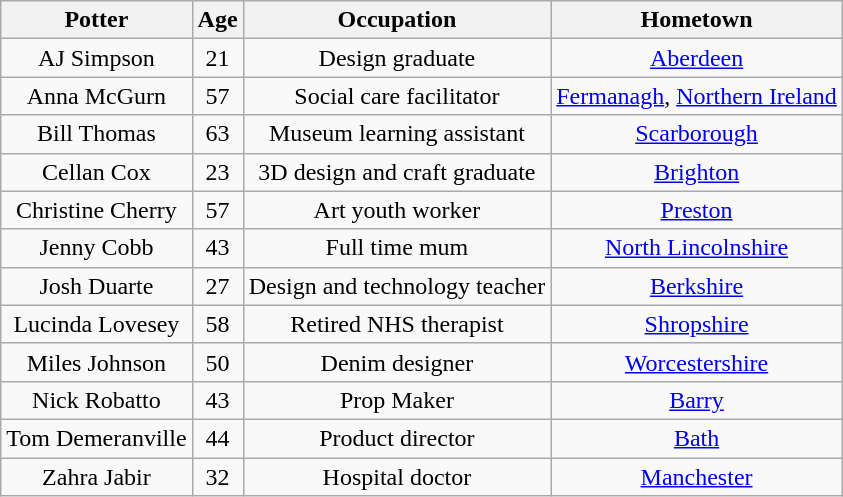<table class="wikitable" style="text-align:center">
<tr>
<th>Potter</th>
<th>Age</th>
<th>Occupation</th>
<th>Hometown</th>
</tr>
<tr>
<td>AJ Simpson</td>
<td>21</td>
<td>Design graduate</td>
<td><a href='#'>Aberdeen</a></td>
</tr>
<tr>
<td>Anna McGurn</td>
<td>57</td>
<td>Social care facilitator</td>
<td><a href='#'>Fermanagh</a>, <a href='#'>Northern Ireland</a></td>
</tr>
<tr>
<td>Bill Thomas</td>
<td>63</td>
<td>Museum learning assistant</td>
<td><a href='#'>Scarborough</a></td>
</tr>
<tr>
<td>Cellan Cox</td>
<td>23</td>
<td>3D design and craft graduate</td>
<td><a href='#'>Brighton</a></td>
</tr>
<tr>
<td>Christine Cherry</td>
<td>57</td>
<td>Art youth worker</td>
<td><a href='#'>Preston</a></td>
</tr>
<tr>
<td>Jenny Cobb</td>
<td>43</td>
<td>Full time mum</td>
<td><a href='#'>North Lincolnshire</a></td>
</tr>
<tr>
<td>Josh Duarte</td>
<td>27</td>
<td>Design and technology teacher</td>
<td><a href='#'>Berkshire</a></td>
</tr>
<tr>
<td>Lucinda Lovesey</td>
<td>58</td>
<td>Retired NHS therapist</td>
<td><a href='#'>Shropshire</a></td>
</tr>
<tr>
<td>Miles Johnson</td>
<td>50</td>
<td>Denim designer</td>
<td><a href='#'>Worcestershire</a></td>
</tr>
<tr>
<td>Nick Robatto</td>
<td>43</td>
<td>Prop Maker</td>
<td><a href='#'>Barry</a></td>
</tr>
<tr>
<td>Tom Demeranville</td>
<td>44</td>
<td>Product director</td>
<td><a href='#'>Bath</a></td>
</tr>
<tr>
<td>Zahra Jabir</td>
<td>32</td>
<td>Hospital doctor</td>
<td><a href='#'>Manchester</a></td>
</tr>
</table>
